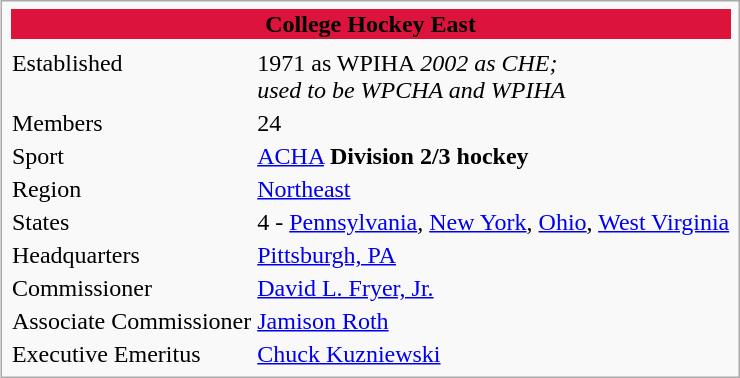<table class="infobox">
<tr>
<th colspan="2"  style="text-align:center; background:crimson;"><span><strong>College Hockey East</strong></span></th>
</tr>
<tr>
<td colspan="2" style="text-align:center;"></td>
</tr>
<tr>
<td>Established</td>
<td>1971 as WPIHA <em>2002 as CHE; <br> used to be WPCHA and WPIHA</em></td>
</tr>
<tr>
<td>Members</td>
<td>24</td>
</tr>
<tr>
<td>Sport</td>
<td><a href='#'>ACHA</a> <strong>Division 2/3 hockey</strong></td>
</tr>
<tr>
<td>Region</td>
<td><a href='#'>Northeast</a></td>
</tr>
<tr>
<td>States</td>
<td>4 - <a href='#'>Pennsylvania</a>, <a href='#'>New York</a>, <a href='#'>Ohio</a>, <a href='#'>West Virginia</a></td>
</tr>
<tr>
<td>Headquarters</td>
<td><a href='#'>Pittsburgh, PA</a></td>
</tr>
<tr>
<td>Commissioner</td>
<td><a href='#'>David L. Fryer, Jr.</a></td>
</tr>
<tr>
<td>Associate Commissioner</td>
<td><a href='#'>Jamison Roth</a></td>
</tr>
<tr>
<td>Executive Emeritus</td>
<td><a href='#'>Chuck Kuzniewski</a></td>
</tr>
</table>
